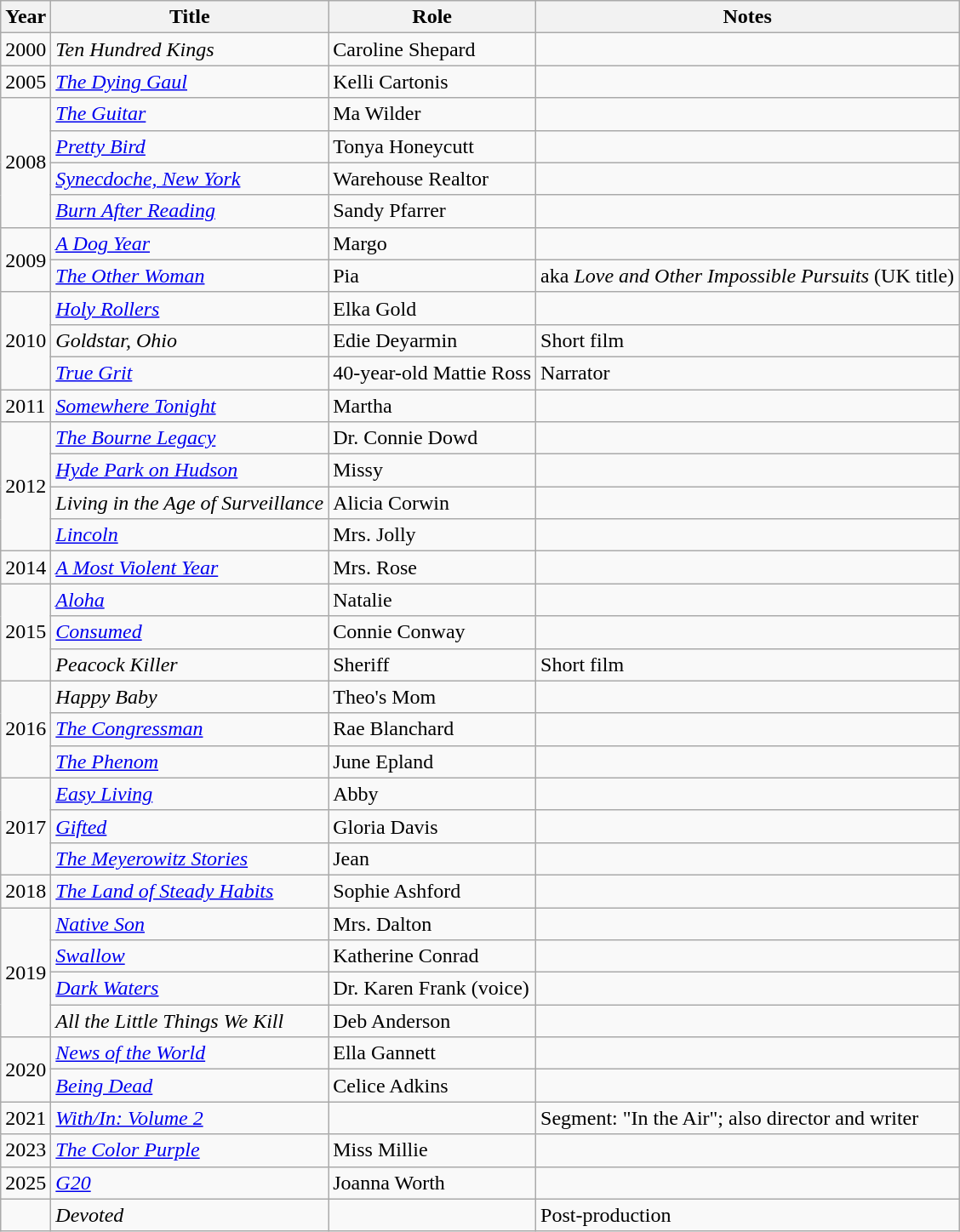<table class="wikitable sortable">
<tr>
<th>Year</th>
<th>Title</th>
<th>Role</th>
<th class="unsortable">Notes</th>
</tr>
<tr>
<td>2000</td>
<td><em>Ten Hundred Kings</em></td>
<td>Caroline Shepard</td>
<td></td>
</tr>
<tr>
<td>2005</td>
<td><em><a href='#'>The Dying Gaul</a></em></td>
<td>Kelli Cartonis</td>
<td></td>
</tr>
<tr>
<td rowspan="4">2008</td>
<td><em><a href='#'>The Guitar</a></em></td>
<td>Ma Wilder</td>
<td></td>
</tr>
<tr>
<td><em><a href='#'>Pretty Bird</a></em></td>
<td>Tonya Honeycutt</td>
<td></td>
</tr>
<tr>
<td><em><a href='#'>Synecdoche, New York</a></em></td>
<td>Warehouse Realtor</td>
<td></td>
</tr>
<tr>
<td><em><a href='#'>Burn After Reading</a></em></td>
<td>Sandy Pfarrer</td>
<td></td>
</tr>
<tr>
<td rowspan="2">2009</td>
<td><em><a href='#'>A Dog Year</a></em></td>
<td>Margo</td>
<td></td>
</tr>
<tr>
<td><em><a href='#'>The Other Woman</a></em></td>
<td>Pia</td>
<td>aka <em>Love and Other Impossible Pursuits</em> (UK title)</td>
</tr>
<tr>
<td rowspan="3">2010</td>
<td><em><a href='#'>Holy Rollers</a></em></td>
<td>Elka Gold</td>
<td></td>
</tr>
<tr>
<td><em>Goldstar, Ohio</em></td>
<td>Edie Deyarmin</td>
<td>Short film</td>
</tr>
<tr>
<td><em><a href='#'>True Grit</a></em></td>
<td>40-year-old Mattie Ross</td>
<td>Narrator</td>
</tr>
<tr>
<td>2011</td>
<td><em><a href='#'>Somewhere Tonight</a></em></td>
<td>Martha</td>
<td></td>
</tr>
<tr>
<td rowspan="4">2012</td>
<td><em><a href='#'>The Bourne Legacy</a></em></td>
<td>Dr. Connie Dowd</td>
<td></td>
</tr>
<tr>
<td><em><a href='#'>Hyde Park on Hudson</a></em></td>
<td>Missy</td>
<td></td>
</tr>
<tr>
<td><em>Living in the Age of Surveillance</em></td>
<td>Alicia Corwin</td>
<td></td>
</tr>
<tr>
<td><em><a href='#'>Lincoln</a></em></td>
<td>Mrs. Jolly</td>
<td></td>
</tr>
<tr>
<td>2014</td>
<td><em><a href='#'>A Most Violent Year</a></em></td>
<td>Mrs. Rose</td>
<td></td>
</tr>
<tr>
<td rowspan="3">2015</td>
<td><em><a href='#'>Aloha</a></em></td>
<td>Natalie</td>
<td></td>
</tr>
<tr>
<td><em><a href='#'>Consumed</a></em></td>
<td>Connie Conway</td>
<td></td>
</tr>
<tr>
<td><em>Peacock Killer</em></td>
<td>Sheriff</td>
<td>Short film</td>
</tr>
<tr>
<td rowspan="3">2016</td>
<td><em>Happy Baby</em></td>
<td>Theo's Mom</td>
</tr>
<tr>
<td><em><a href='#'>The Congressman</a></em></td>
<td>Rae Blanchard</td>
<td></td>
</tr>
<tr>
<td><em><a href='#'>The Phenom</a></em></td>
<td>June Epland</td>
<td></td>
</tr>
<tr>
<td rowspan="3">2017</td>
<td><em><a href='#'>Easy Living</a></em></td>
<td>Abby</td>
<td></td>
</tr>
<tr>
<td><em><a href='#'>Gifted</a></em></td>
<td>Gloria Davis</td>
<td></td>
</tr>
<tr>
<td><em><a href='#'>The Meyerowitz Stories</a></em></td>
<td>Jean</td>
<td></td>
</tr>
<tr>
<td>2018</td>
<td><em><a href='#'>The Land of Steady Habits</a></em></td>
<td>Sophie Ashford</td>
<td></td>
</tr>
<tr>
<td rowspan="4">2019</td>
<td><em><a href='#'>Native Son</a></em></td>
<td>Mrs. Dalton</td>
<td></td>
</tr>
<tr>
<td><em><a href='#'>Swallow</a></em></td>
<td>Katherine Conrad</td>
<td></td>
</tr>
<tr>
<td><em><a href='#'>Dark Waters</a></em></td>
<td>Dr. Karen Frank (voice)</td>
<td></td>
</tr>
<tr>
<td><em>All the Little Things We Kill</em></td>
<td>Deb Anderson</td>
<td></td>
</tr>
<tr>
<td rowspan="2">2020</td>
<td><em><a href='#'>News of the World</a></em></td>
<td>Ella Gannett</td>
<td></td>
</tr>
<tr>
<td><em><a href='#'>Being Dead</a></em></td>
<td>Celice Adkins</td>
<td></td>
</tr>
<tr>
<td>2021</td>
<td><em><a href='#'>With/In: Volume 2</a></em></td>
<td></td>
<td>Segment: "In the Air"; also director and writer</td>
</tr>
<tr>
<td>2023</td>
<td><em><a href='#'>The Color Purple</a></em></td>
<td>Miss Millie</td>
<td></td>
</tr>
<tr>
<td>2025</td>
<td><em><a href='#'>G20</a></em></td>
<td>Joanna Worth</td>
<td></td>
</tr>
<tr>
<td></td>
<td><em>Devoted</em></td>
<td></td>
<td>Post-production</td>
</tr>
</table>
